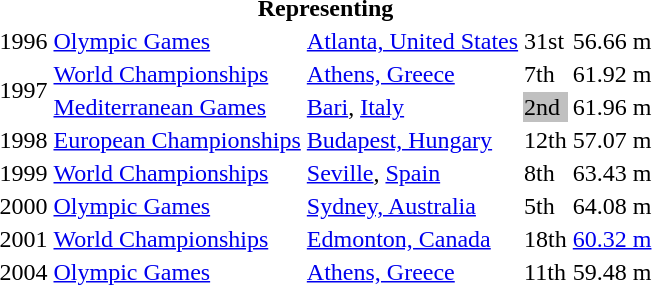<table>
<tr>
<th colspan="5">Representing </th>
</tr>
<tr>
<td>1996</td>
<td><a href='#'>Olympic Games</a></td>
<td><a href='#'>Atlanta, United States</a></td>
<td>31st</td>
<td>56.66 m</td>
</tr>
<tr>
<td rowspan=2>1997</td>
<td><a href='#'>World Championships</a></td>
<td><a href='#'>Athens, Greece</a></td>
<td>7th</td>
<td>61.92 m</td>
</tr>
<tr>
<td><a href='#'>Mediterranean Games</a></td>
<td><a href='#'>Bari</a>, <a href='#'>Italy</a></td>
<td bgcolor="Silver">2nd</td>
<td>61.96 m</td>
</tr>
<tr>
<td>1998</td>
<td><a href='#'>European Championships</a></td>
<td><a href='#'>Budapest, Hungary</a></td>
<td>12th</td>
<td>57.07 m</td>
</tr>
<tr>
<td>1999</td>
<td><a href='#'>World Championships</a></td>
<td><a href='#'>Seville</a>, <a href='#'>Spain</a></td>
<td>8th</td>
<td>63.43 m</td>
</tr>
<tr>
<td>2000</td>
<td><a href='#'>Olympic Games</a></td>
<td><a href='#'>Sydney, Australia</a></td>
<td>5th</td>
<td>64.08 m</td>
</tr>
<tr>
<td>2001</td>
<td><a href='#'>World Championships</a></td>
<td><a href='#'>Edmonton, Canada</a></td>
<td>18th</td>
<td><a href='#'>60.32 m</a></td>
</tr>
<tr>
<td>2004</td>
<td><a href='#'>Olympic Games</a></td>
<td><a href='#'>Athens, Greece</a></td>
<td>11th</td>
<td>59.48 m</td>
</tr>
</table>
